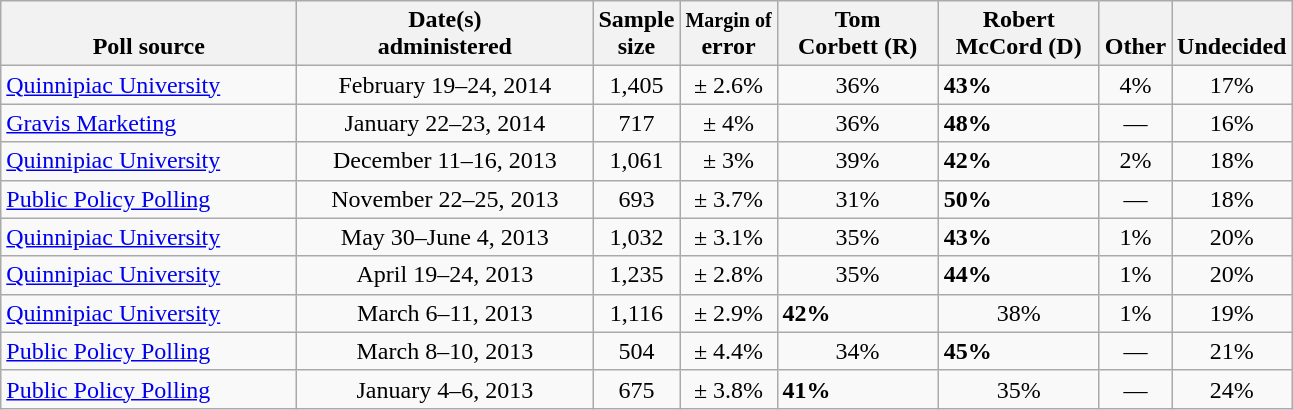<table class="wikitable">
<tr valign= bottom>
<th style="width:190px;">Poll source</th>
<th style="width:190px;">Date(s)<br>administered</th>
<th class=small>Sample<br>size</th>
<th><small>Margin of</small><br>error</th>
<th style="width:100px;">Tom<br>Corbett (R)</th>
<th style="width:100px;">Robert<br>McCord (D)</th>
<th style="width:40px;">Other</th>
<th style="width:40px;">Undecided</th>
</tr>
<tr>
<td><a href='#'>Quinnipiac University</a></td>
<td align=center>February 19–24, 2014</td>
<td align=center>1,405</td>
<td align=center>± 2.6%</td>
<td align=center>36%</td>
<td><strong>43%</strong></td>
<td align=center>4%</td>
<td align=center>17%</td>
</tr>
<tr>
<td><a href='#'>Gravis Marketing</a></td>
<td align=center>January 22–23, 2014</td>
<td align=center>717</td>
<td align=center>± 4%</td>
<td align=center>36%</td>
<td><strong>48%</strong></td>
<td align=center>—</td>
<td align=center>16%</td>
</tr>
<tr>
<td><a href='#'>Quinnipiac University</a></td>
<td align=center>December 11–16, 2013</td>
<td align=center>1,061</td>
<td align=center>± 3%</td>
<td align=center>39%</td>
<td><strong>42%</strong></td>
<td align=center>2%</td>
<td align=center>18%</td>
</tr>
<tr>
<td><a href='#'>Public Policy Polling</a></td>
<td align=center>November 22–25, 2013</td>
<td align=center>693</td>
<td align=center>± 3.7%</td>
<td align=center>31%</td>
<td><strong>50%</strong></td>
<td align=center>—</td>
<td align=center>18%</td>
</tr>
<tr>
<td><a href='#'>Quinnipiac University</a></td>
<td align=center>May 30–June 4, 2013</td>
<td align=center>1,032</td>
<td align=center>± 3.1%</td>
<td align=center>35%</td>
<td><strong>43%</strong></td>
<td align=center>1%</td>
<td align=center>20%</td>
</tr>
<tr>
<td><a href='#'>Quinnipiac University</a></td>
<td align=center>April 19–24, 2013</td>
<td align=center>1,235</td>
<td align=center>± 2.8%</td>
<td align=center>35%</td>
<td><strong>44%</strong></td>
<td align=center>1%</td>
<td align=center>20%</td>
</tr>
<tr>
<td><a href='#'>Quinnipiac University</a></td>
<td align=center>March 6–11, 2013</td>
<td align=center>1,116</td>
<td align=center>± 2.9%</td>
<td><strong>42%</strong></td>
<td align=center>38%</td>
<td align=center>1%</td>
<td align=center>19%</td>
</tr>
<tr>
<td><a href='#'>Public Policy Polling</a></td>
<td align=center>March 8–10, 2013</td>
<td align=center>504</td>
<td align=center>± 4.4%</td>
<td align=center>34%</td>
<td><strong>45%</strong></td>
<td align=center>—</td>
<td align=center>21%</td>
</tr>
<tr>
<td><a href='#'>Public Policy Polling</a></td>
<td align=center>January 4–6, 2013</td>
<td align=center>675</td>
<td align=center>± 3.8%</td>
<td><strong>41%</strong></td>
<td align=center>35%</td>
<td align=center>—</td>
<td align=center>24%</td>
</tr>
</table>
